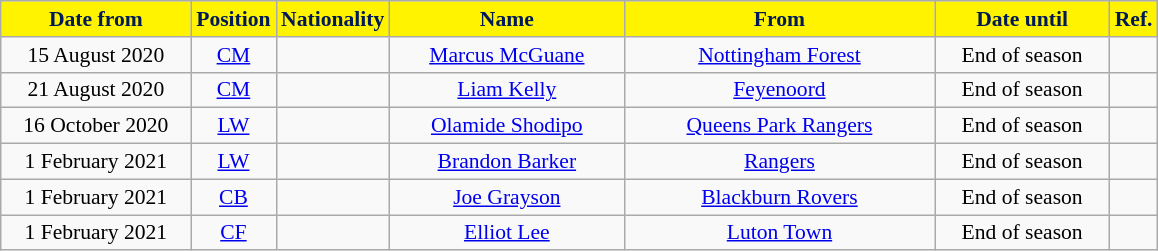<table class="wikitable"  style="text-align:center; font-size:90%; ">
<tr>
<th style="background:#fff300; color:#001958; width:120px;">Date from</th>
<th style="background:#fff300; color:#001958; width:50px;">Position</th>
<th style="background:#fff300; color:#001958; width:50px;">Nationality</th>
<th style="background:#fff300; color:#001958; width:150px;">Name</th>
<th style="background:#fff300; color:#001958; width:200px;">From</th>
<th style="background:#fff300; color:#001958; width:110px;">Date until</th>
<th style="background:#fff300; color:#001958; width:25px;">Ref.</th>
</tr>
<tr>
<td>15 August 2020</td>
<td><a href='#'>CM</a></td>
<td></td>
<td><a href='#'>Marcus McGuane</a></td>
<td> <a href='#'>Nottingham Forest</a></td>
<td>End of season</td>
<td></td>
</tr>
<tr>
<td>21 August 2020</td>
<td><a href='#'>CM</a></td>
<td></td>
<td><a href='#'>Liam Kelly</a></td>
<td> <a href='#'>Feyenoord</a></td>
<td>End of season</td>
<td></td>
</tr>
<tr>
<td>16 October 2020</td>
<td><a href='#'>LW</a></td>
<td></td>
<td><a href='#'>Olamide Shodipo</a></td>
<td> <a href='#'>Queens Park Rangers</a></td>
<td>End of season</td>
<td></td>
</tr>
<tr>
<td>1 February 2021</td>
<td><a href='#'>LW</a></td>
<td></td>
<td><a href='#'>Brandon Barker</a></td>
<td> <a href='#'>Rangers</a></td>
<td>End of season</td>
<td></td>
</tr>
<tr>
<td>1 February 2021</td>
<td><a href='#'>CB</a></td>
<td></td>
<td><a href='#'>Joe Grayson</a></td>
<td> <a href='#'>Blackburn Rovers</a></td>
<td>End of season</td>
<td></td>
</tr>
<tr>
<td>1 February 2021</td>
<td><a href='#'>CF</a></td>
<td></td>
<td><a href='#'>Elliot Lee</a></td>
<td> <a href='#'>Luton Town</a></td>
<td>End of season</td>
<td></td>
</tr>
</table>
